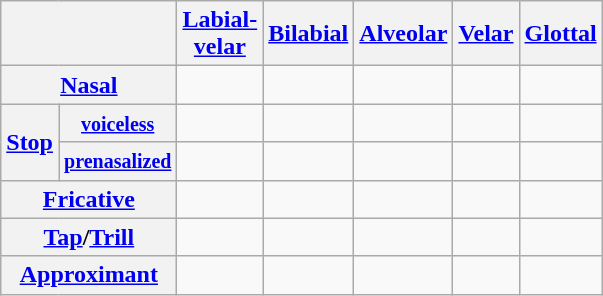<table class="wikitable" style="text-align: center">
<tr>
<th colspan="2"></th>
<th><a href='#'>Labial-<br>velar</a></th>
<th><a href='#'>Bilabial</a></th>
<th><a href='#'>Alveolar</a></th>
<th><a href='#'>Velar</a></th>
<th><a href='#'>Glottal</a></th>
</tr>
<tr>
<th colspan="2"><a href='#'>Nasal</a></th>
<td></td>
<td></td>
<td></td>
<td></td>
<td></td>
</tr>
<tr>
<th rowspan="2"><a href='#'>Stop</a></th>
<th><small><a href='#'>voiceless</a></small></th>
<td></td>
<td></td>
<td></td>
<td></td>
<td></td>
</tr>
<tr>
<th><small><a href='#'>prenasalized</a></small></th>
<td></td>
<td></td>
<td></td>
<td></td>
<td></td>
</tr>
<tr>
<th colspan="2"><a href='#'>Fricative</a></th>
<td></td>
<td></td>
<td></td>
<td></td>
<td></td>
</tr>
<tr>
<th colspan="2"><a href='#'>Tap</a>/<a href='#'>Trill</a></th>
<td></td>
<td></td>
<td></td>
<td></td>
<td></td>
</tr>
<tr>
<th colspan="2"><a href='#'>Approximant</a></th>
<td></td>
<td></td>
<td></td>
<td></td>
<td></td>
</tr>
</table>
